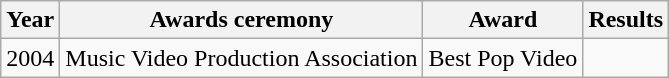<table class="wikitable">
<tr>
<th>Year</th>
<th>Awards ceremony</th>
<th>Award</th>
<th>Results</th>
</tr>
<tr>
<td>2004</td>
<td>Music Video Production Association</td>
<td>Best Pop Video</td>
<td></td>
</tr>
</table>
